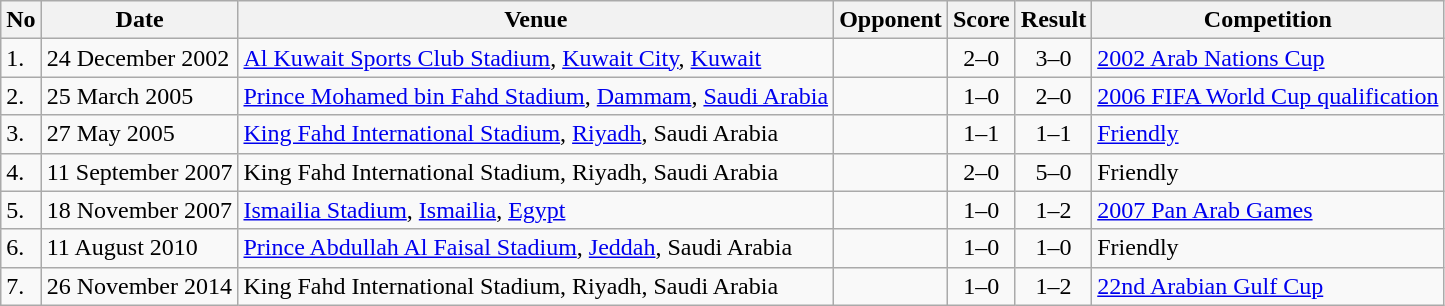<table class="wikitable">
<tr>
<th>No</th>
<th>Date</th>
<th>Venue</th>
<th>Opponent</th>
<th>Score</th>
<th>Result</th>
<th>Competition</th>
</tr>
<tr>
<td>1.</td>
<td>24 December 2002</td>
<td><a href='#'>Al Kuwait Sports Club Stadium</a>, <a href='#'>Kuwait City</a>, <a href='#'>Kuwait</a></td>
<td></td>
<td align=center>2–0</td>
<td align=center>3–0</td>
<td><a href='#'>2002 Arab Nations Cup</a></td>
</tr>
<tr>
<td>2.</td>
<td>25 March 2005</td>
<td><a href='#'>Prince Mohamed bin Fahd Stadium</a>, <a href='#'>Dammam</a>, <a href='#'>Saudi Arabia</a></td>
<td></td>
<td align=center>1–0</td>
<td align=center>2–0</td>
<td><a href='#'>2006 FIFA World Cup qualification</a></td>
</tr>
<tr>
<td>3.</td>
<td>27 May 2005</td>
<td><a href='#'>King Fahd International Stadium</a>, <a href='#'>Riyadh</a>, Saudi Arabia</td>
<td></td>
<td align=center>1–1</td>
<td align=center>1–1</td>
<td><a href='#'>Friendly</a></td>
</tr>
<tr>
<td>4.</td>
<td>11 September 2007</td>
<td>King Fahd International Stadium, Riyadh, Saudi Arabia</td>
<td></td>
<td align=center>2–0</td>
<td align=center>5–0</td>
<td>Friendly</td>
</tr>
<tr>
<td>5.</td>
<td>18 November 2007</td>
<td><a href='#'>Ismailia Stadium</a>, <a href='#'>Ismailia</a>, <a href='#'>Egypt</a></td>
<td></td>
<td align=center>1–0</td>
<td align=center>1–2</td>
<td><a href='#'>2007 Pan Arab Games</a></td>
</tr>
<tr>
<td>6.</td>
<td>11 August 2010</td>
<td><a href='#'>Prince Abdullah Al Faisal Stadium</a>, <a href='#'>Jeddah</a>, Saudi Arabia</td>
<td></td>
<td align=center>1–0</td>
<td align=center>1–0</td>
<td>Friendly</td>
</tr>
<tr>
<td>7.</td>
<td>26 November 2014</td>
<td>King Fahd International Stadium, Riyadh, Saudi Arabia</td>
<td></td>
<td align=center>1–0</td>
<td align=center>1–2</td>
<td><a href='#'>22nd Arabian Gulf Cup</a></td>
</tr>
</table>
